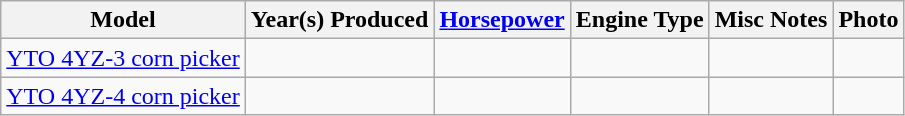<table class="wikitable sortable collapsible">
<tr>
<th>Model</th>
<th>Year(s) Produced</th>
<th><a href='#'>Horsepower</a></th>
<th>Engine Type</th>
<th>Misc Notes</th>
<th>Photo</th>
</tr>
<tr>
<td><a href='#'>YTO 4YZ-3 corn picker</a></td>
<td></td>
<td></td>
<td></td>
<td></td>
<td></td>
</tr>
<tr>
<td><a href='#'>YTO 4YZ-4 corn picker</a></td>
<td></td>
<td></td>
<td></td>
<td></td>
<td></td>
</tr>
</table>
